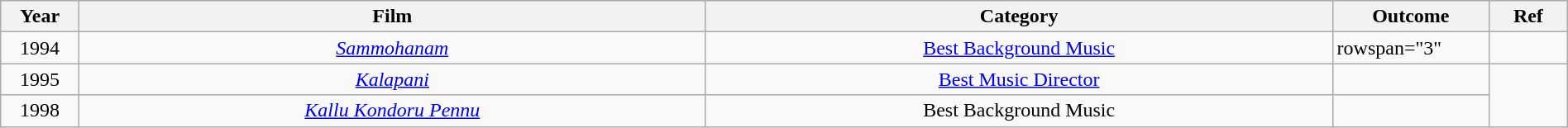<table class="wikitable" style="width:100%;">
<tr>
<th width=5%>Year</th>
<th style="width:40%;">Film</th>
<th style="width:40%;">Category</th>
<th style="width:10%;">Outcome</th>
<th style="width:10%;">Ref</th>
</tr>
<tr>
<td style="text-align:center;">1994</td>
<td style="text-align:center;"><em><a href='#'>Sammohanam</a></em></td>
<td style="text-align:center;"><a href='#'>Best Background Music</a></td>
<td>rowspan="3" </td>
<td style="text-align:center;"></td>
</tr>
<tr>
<td style="text-align:center;">1995</td>
<td style="text-align:center;"><em><a href='#'>Kalapani</a></em></td>
<td style="text-align:center;"><a href='#'>Best Music Director</a></td>
<td style="text-align:center;"></td>
</tr>
<tr>
<td style="text-align:center;">1998</td>
<td style="text-align:center;"><em><a href='#'>Kallu Kondoru Pennu</a></em></td>
<td style="text-align:center;">Best Background Music</td>
<td style="text-align:center;"></td>
</tr>
</table>
